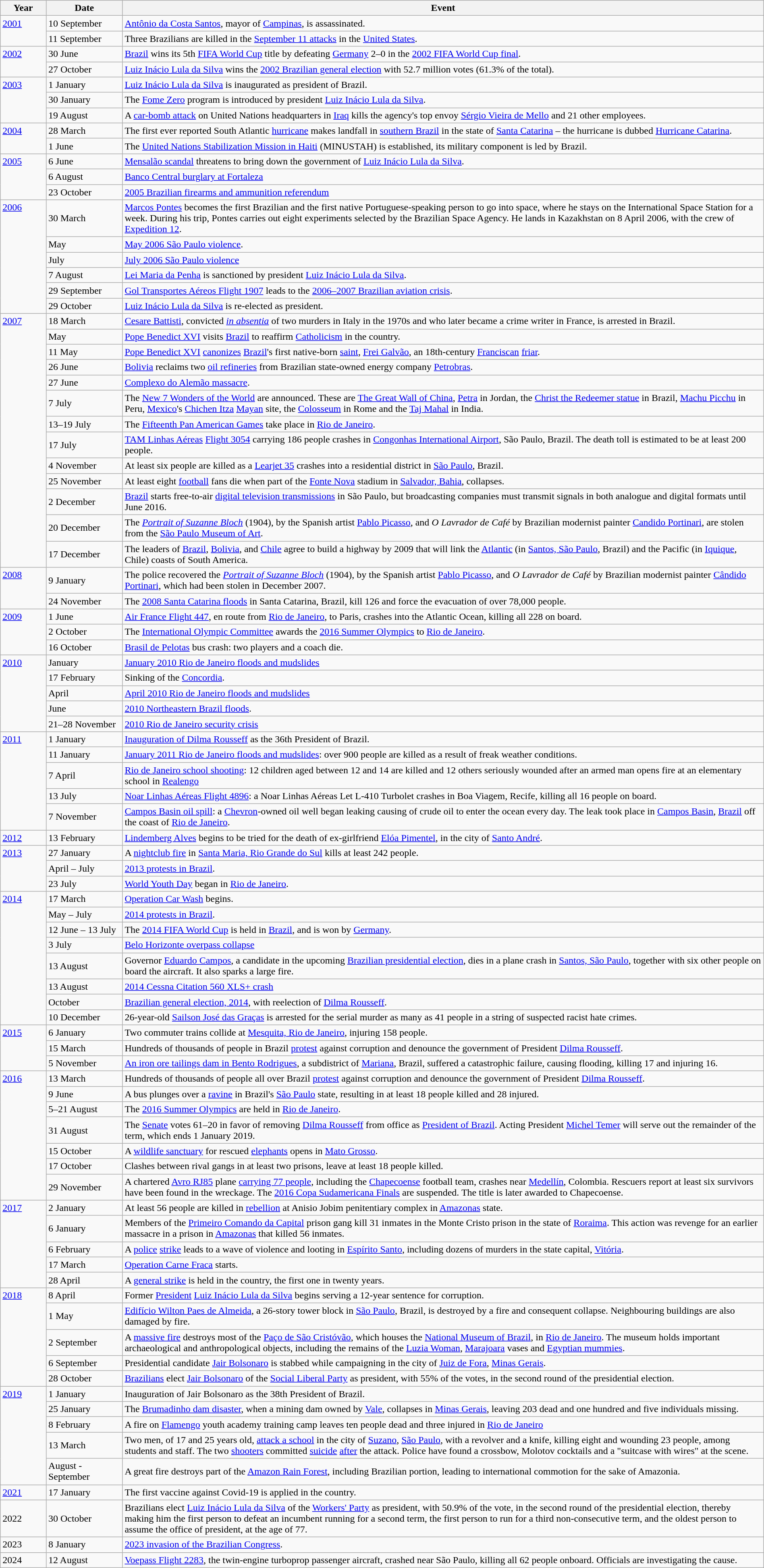<table class="wikitable" width="100%">
<tr>
<th style="width:6%">Year</th>
<th style="width:10%">Date</th>
<th>Event</th>
</tr>
<tr>
<td rowspan="2" style="vertical-align:top;"><a href='#'>2001</a></td>
<td>10 September</td>
<td><a href='#'>Antônio da Costa Santos</a>, mayor of <a href='#'>Campinas</a>, is assassinated.</td>
</tr>
<tr>
<td>11 September</td>
<td>Three Brazilians are killed in the <a href='#'>September 11 attacks</a> in the <a href='#'>United States</a>.</td>
</tr>
<tr>
<td rowspan="2" style="vertical-align:top;"><a href='#'>2002</a></td>
<td>30 June</td>
<td><a href='#'>Brazil</a> wins its 5th <a href='#'>FIFA World Cup</a> title by defeating <a href='#'>Germany</a> 2–0 in the <a href='#'>2002 FIFA World Cup final</a>.</td>
</tr>
<tr>
<td>27 October</td>
<td><a href='#'>Luiz Inácio Lula da Silva</a> wins the <a href='#'>2002 Brazilian general election</a> with 52.7 million votes (61.3% of the total).</td>
</tr>
<tr>
<td rowspan="3" style="vertical-align:top;"><a href='#'>2003</a></td>
<td>1 January</td>
<td><a href='#'>Luiz Inácio Lula da Silva</a> is inaugurated as president of Brazil.</td>
</tr>
<tr>
<td>30 January</td>
<td>The <a href='#'>Fome Zero</a> program is introduced by president <a href='#'>Luiz Inácio Lula da Silva</a>.</td>
</tr>
<tr>
<td>19 August</td>
<td>A <a href='#'>car-bomb attack</a> on United Nations headquarters in <a href='#'>Iraq</a> kills the agency's top envoy <a href='#'>Sérgio Vieira de Mello</a> and 21 other employees.</td>
</tr>
<tr>
<td rowspan="2" style="vertical-align:top;"><a href='#'>2004</a></td>
<td>28 March</td>
<td>The first ever reported South Atlantic <a href='#'>hurricane</a> makes landfall in <a href='#'>southern Brazil</a> in the state of <a href='#'>Santa Catarina</a> – the hurricane is dubbed <a href='#'>Hurricane Catarina</a>.</td>
</tr>
<tr>
<td>1 June</td>
<td>The <a href='#'>United Nations Stabilization Mission in Haiti</a> (MINUSTAH) is established, its military component is led by Brazil.</td>
</tr>
<tr>
<td rowspan="3" style="vertical-align:top;"><a href='#'>2005</a></td>
<td>6 June</td>
<td><a href='#'>Mensalão scandal</a> threatens to bring down the government of <a href='#'>Luiz Inácio Lula da Silva</a>.</td>
</tr>
<tr>
<td>6 August</td>
<td><a href='#'>Banco Central burglary at Fortaleza</a></td>
</tr>
<tr>
<td>23 October</td>
<td><a href='#'>2005 Brazilian firearms and ammunition referendum</a></td>
</tr>
<tr>
<td rowspan="6" style="vertical-align:top;"><a href='#'>2006</a></td>
<td>30 March</td>
<td><a href='#'>Marcos Pontes</a> becomes the first Brazilian and the first native Portuguese-speaking person to go into space, where he stays on the International Space Station for a week. During his trip, Pontes carries out eight experiments selected by the Brazilian Space Agency. He lands in Kazakhstan on 8 April 2006, with the crew of <a href='#'>Expedition 12</a>.</td>
</tr>
<tr>
<td>May</td>
<td><a href='#'>May 2006 São Paulo violence</a>.</td>
</tr>
<tr>
<td>July</td>
<td><a href='#'>July 2006 São Paulo violence</a></td>
</tr>
<tr>
<td>7 August</td>
<td><a href='#'>Lei Maria da Penha</a> is sanctioned by president <a href='#'>Luiz Inácio Lula da Silva</a>.</td>
</tr>
<tr>
<td>29 September</td>
<td><a href='#'>Gol Transportes Aéreos Flight 1907</a> leads to the <a href='#'>2006–2007 Brazilian aviation crisis</a>.</td>
</tr>
<tr>
<td>29 October</td>
<td><a href='#'>Luiz Inácio Lula da Silva</a> is re-elected as president.</td>
</tr>
<tr>
<td rowspan="13" style="vertical-align:top;"><a href='#'>2007</a></td>
<td>18 March</td>
<td><a href='#'>Cesare Battisti</a>, convicted <em><a href='#'>in absentia</a></em> of two murders in Italy in the 1970s and who later became a crime writer in France, is arrested in Brazil.</td>
</tr>
<tr>
<td>May</td>
<td><a href='#'>Pope Benedict XVI</a> visits <a href='#'>Brazil</a> to reaffirm <a href='#'>Catholicism</a> in the country.</td>
</tr>
<tr>
<td>11 May</td>
<td><a href='#'>Pope Benedict XVI</a> <a href='#'>canonizes</a> <a href='#'>Brazil</a>'s first native-born <a href='#'>saint</a>, <a href='#'>Frei Galvão</a>, an 18th-century <a href='#'>Franciscan</a> <a href='#'>friar</a>.</td>
</tr>
<tr>
<td>26 June</td>
<td><a href='#'>Bolivia</a> reclaims two <a href='#'>oil refineries</a> from Brazilian state-owned energy company <a href='#'>Petrobras</a>.</td>
</tr>
<tr>
<td>27 June</td>
<td><a href='#'>Complexo do Alemão massacre</a>.</td>
</tr>
<tr>
<td>7 July</td>
<td>The <a href='#'>New 7 Wonders of the World</a> are announced. These are <a href='#'>The Great Wall of China</a>, <a href='#'>Petra</a> in Jordan, the <a href='#'>Christ the Redeemer statue</a> in Brazil, <a href='#'>Machu Picchu</a> in Peru, <a href='#'>Mexico</a>'s <a href='#'>Chichen Itza</a> <a href='#'>Mayan</a> site, the <a href='#'>Colosseum</a> in Rome and the <a href='#'>Taj Mahal</a> in India.</td>
</tr>
<tr>
<td>13–19 July</td>
<td>The <a href='#'>Fifteenth Pan American Games</a> take place in <a href='#'>Rio de Janeiro</a>.</td>
</tr>
<tr>
<td>17 July</td>
<td><a href='#'>TAM Linhas Aéreas</a> <a href='#'>Flight 3054</a> carrying 186 people crashes in <a href='#'>Congonhas International Airport</a>, São Paulo, Brazil. The death toll is estimated to be at least 200 people.</td>
</tr>
<tr>
<td>4 November</td>
<td>At least six people are killed as a <a href='#'>Learjet 35</a> crashes into a residential district in <a href='#'>São Paulo</a>, Brazil.</td>
</tr>
<tr>
<td>25 November</td>
<td>At least eight <a href='#'>football</a> fans die when part of the <a href='#'>Fonte Nova</a> stadium in <a href='#'>Salvador, Bahia</a>, collapses.</td>
</tr>
<tr>
<td>2 December</td>
<td><a href='#'>Brazil</a> starts free-to-air <a href='#'>digital television transmissions</a> in São Paulo, but broadcasting companies must transmit signals in both analogue and digital formats until June 2016.</td>
</tr>
<tr>
<td>20 December</td>
<td>The <em><a href='#'>Portrait of Suzanne Bloch</a></em> (1904), by the Spanish artist <a href='#'>Pablo Picasso</a>, and <em>O Lavrador de Café</em> by Brazilian modernist painter <a href='#'>Candido Portinari</a>, are stolen from the <a href='#'>São Paulo Museum of Art</a>.</td>
</tr>
<tr>
<td>17 December</td>
<td>The leaders of <a href='#'>Brazil</a>, <a href='#'>Bolivia</a>, and <a href='#'>Chile</a> agree to build a highway by 2009 that will link the <a href='#'>Atlantic</a> (in <a href='#'>Santos, São Paulo</a>, Brazil) and the Pacific (in <a href='#'>Iquique</a>, Chile) coasts of South America.</td>
</tr>
<tr>
<td rowspan="2" style="vertical-align:top;"><a href='#'>2008</a></td>
<td>9 January</td>
<td>The police recovered the <em><a href='#'>Portrait of Suzanne Bloch</a></em> (1904), by the Spanish artist <a href='#'>Pablo Picasso</a>, and <em>O Lavrador de Café</em> by Brazilian modernist painter <a href='#'>Cândido Portinari</a>, which had been stolen in December 2007.</td>
</tr>
<tr>
<td>24 November</td>
<td>The <a href='#'>2008 Santa Catarina floods</a> in Santa Catarina, Brazil, kill 126 and force the evacuation of over 78,000 people.</td>
</tr>
<tr>
<td rowspan="3" style="vertical-align:top;"><a href='#'>2009</a></td>
<td>1 June</td>
<td><a href='#'>Air France Flight 447</a>, en route from <a href='#'>Rio de Janeiro</a>, to Paris, crashes into the Atlantic Ocean, killing all 228 on board.</td>
</tr>
<tr>
<td>2 October</td>
<td>The <a href='#'>International Olympic Committee</a> awards the <a href='#'>2016 Summer Olympics</a> to <a href='#'>Rio de Janeiro</a>.</td>
</tr>
<tr>
<td>16 October</td>
<td><a href='#'>Brasil de Pelotas</a> bus crash: two players and a coach die.</td>
</tr>
<tr>
<td rowspan="5" style="vertical-align:top;"><a href='#'>2010</a></td>
<td>January</td>
<td><a href='#'>January 2010 Rio de Janeiro floods and mudslides</a></td>
</tr>
<tr>
<td>17 February</td>
<td>Sinking of the <a href='#'>Concordia</a>.</td>
</tr>
<tr>
<td>April</td>
<td><a href='#'>April 2010 Rio de Janeiro floods and mudslides</a></td>
</tr>
<tr>
<td>June</td>
<td><a href='#'>2010 Northeastern Brazil floods</a>.</td>
</tr>
<tr>
<td>21–28 November</td>
<td><a href='#'>2010 Rio de Janeiro security crisis</a></td>
</tr>
<tr>
<td rowspan="5" style="vertical-align:top;"><a href='#'>2011</a></td>
<td>1 January</td>
<td><a href='#'>Inauguration of Dilma Rousseff</a> as the 36th President of Brazil.</td>
</tr>
<tr>
<td>11 January</td>
<td><a href='#'>January 2011 Rio de Janeiro floods and mudslides</a>: over 900 people are killed as a result of freak weather conditions.</td>
</tr>
<tr>
<td>7 April</td>
<td><a href='#'>Rio de Janeiro school shooting</a>: 12 children aged between 12 and 14 are killed and 12 others seriously wounded after an armed man opens fire at an elementary school in <a href='#'>Realengo</a></td>
</tr>
<tr>
<td>13 July</td>
<td><a href='#'>Noar Linhas Aéreas Flight 4896</a>: a Noar Linhas Aéreas Let L-410 Turbolet crashes in Boa Viagem, Recife, killing all 16 people on board.</td>
</tr>
<tr>
<td>7 November</td>
<td><a href='#'>Campos Basin oil spill</a>: a <a href='#'>Chevron</a>-owned oil well began leaking causing  of crude oil to enter the ocean every day. The leak took place in <a href='#'>Campos Basin</a>, <a href='#'>Brazil</a>  off the coast of <a href='#'>Rio de Janeiro</a>.</td>
</tr>
<tr>
<td><a href='#'>2012</a></td>
<td>13 February</td>
<td><a href='#'>Lindemberg Alves</a> begins to be tried for the death of ex-girlfriend <a href='#'>Elóa Pimentel</a>, in the city of <a href='#'>Santo André</a>.</td>
</tr>
<tr>
<td rowspan="3" style="vertical-align:top;"><a href='#'>2013</a></td>
<td>27 January</td>
<td>A <a href='#'>nightclub fire</a> in <a href='#'>Santa Maria, Rio Grande do Sul</a> kills at least 242 people.</td>
</tr>
<tr>
<td>April – July</td>
<td><a href='#'>2013 protests in Brazil</a>.</td>
</tr>
<tr>
<td>23 July</td>
<td><a href='#'>World Youth Day</a> began in <a href='#'>Rio de Janeiro</a>.</td>
</tr>
<tr>
<td rowspan="8" style="vertical-align:top;"><a href='#'>2014</a></td>
<td>17 March</td>
<td><a href='#'>Operation Car Wash</a> begins.</td>
</tr>
<tr>
<td>May – July</td>
<td><a href='#'>2014 protests in Brazil</a>.</td>
</tr>
<tr>
<td>12 June – 13 July</td>
<td>The <a href='#'>2014 FIFA World Cup</a> is held in <a href='#'>Brazil</a>, and is won by <a href='#'>Germany</a>.</td>
</tr>
<tr>
<td>3 July</td>
<td><a href='#'>Belo Horizonte overpass collapse</a></td>
</tr>
<tr>
<td>13 August</td>
<td>Governor <a href='#'>Eduardo Campos</a>, a candidate in the upcoming <a href='#'>Brazilian presidential election</a>, dies in a plane crash in <a href='#'>Santos, São Paulo</a>, together with six other people on board the aircraft. It also sparks a large fire.</td>
</tr>
<tr>
<td>13 August</td>
<td><a href='#'>2014 Cessna Citation 560 XLS+ crash</a></td>
</tr>
<tr>
<td>October</td>
<td><a href='#'>Brazilian general election, 2014</a>, with reelection of <a href='#'>Dilma Rousseff</a>.</td>
</tr>
<tr>
<td>10 December</td>
<td>26-year-old <a href='#'>Sailson José das Graças</a> is arrested for the serial murder as many as 41 people in a string of suspected racist hate crimes.</td>
</tr>
<tr>
<td rowspan="3" style="vertical-align:top;"><a href='#'>2015</a></td>
<td>6 January</td>
<td>Two commuter trains collide at <a href='#'>Mesquita, Rio de Janeiro</a>, injuring 158 people.</td>
</tr>
<tr>
<td>15 March</td>
<td>Hundreds of thousands of people in Brazil <a href='#'>protest</a> against corruption and denounce the government of President <a href='#'>Dilma Rousseff</a>.</td>
</tr>
<tr>
<td>5 November</td>
<td><a href='#'>An iron ore tailings dam in Bento Rodrigues</a>, a subdistrict of <a href='#'>Mariana</a>, Brazil, suffered a catastrophic failure, causing flooding, killing 17 and injuring 16.</td>
</tr>
<tr>
<td rowspan="7" style="vertical-align:top;"><a href='#'>2016</a></td>
<td>13 March</td>
<td>Hundreds of thousands of people all over Brazil <a href='#'>protest</a> against corruption and denounce the government of President <a href='#'>Dilma Rousseff</a>.</td>
</tr>
<tr>
<td>9 June</td>
<td>A bus plunges over a <a href='#'>ravine</a> in Brazil's <a href='#'>São Paulo</a> state, resulting in at least 18 people killed and 28 injured.</td>
</tr>
<tr>
<td>5–21 August</td>
<td>The <a href='#'>2016 Summer Olympics</a> are held in <a href='#'>Rio de Janeiro</a>.</td>
</tr>
<tr>
<td>31 August</td>
<td>The <a href='#'>Senate</a> votes 61–20 in favor of removing <a href='#'>Dilma Rousseff</a> from office as <a href='#'>President of Brazil</a>. Acting President <a href='#'>Michel Temer</a> will serve out the remainder of the term, which ends 1 January 2019.</td>
</tr>
<tr>
<td>15 October</td>
<td>A <a href='#'>wildlife sanctuary</a> for rescued <a href='#'>elephants</a> opens in <a href='#'>Mato Grosso</a>.</td>
</tr>
<tr>
<td>17 October</td>
<td>Clashes between rival gangs in at least two prisons, leave at least 18 people killed.</td>
</tr>
<tr>
<td>29 November</td>
<td>A chartered <a href='#'>Avro RJ85</a> plane <a href='#'>carrying 77 people</a>, including the <a href='#'>Chapecoense</a> football team, crashes near <a href='#'>Medellín</a>, Colombia.  Rescuers report at least six survivors have been found in the wreckage. The <a href='#'>2016 Copa Sudamericana Finals</a> are suspended. The title is later awarded to Chapecoense.</td>
</tr>
<tr>
<td rowspan="5" style="vertical-align:top;"><a href='#'>2017</a></td>
<td>2 January</td>
<td>At least 56 people are killed in <a href='#'>rebellion</a> at Anisio Jobim penitentiary complex in <a href='#'>Amazonas</a> state.</td>
</tr>
<tr>
<td>6 January</td>
<td>Members of the <a href='#'>Primeiro Comando da Capital</a> prison gang kill 31 inmates in the Monte Cristo prison in the state of <a href='#'>Roraima</a>. This action was revenge for an earlier massacre in a prison in <a href='#'>Amazonas</a> that killed 56 inmates.</td>
</tr>
<tr>
<td>6 February</td>
<td>A <a href='#'>police</a> <a href='#'>strike</a> leads to a wave of violence and looting in <a href='#'>Espírito Santo</a>, including dozens of murders in the state capital, <a href='#'>Vitória</a>.</td>
</tr>
<tr>
<td>17 March</td>
<td><a href='#'>Operation Carne Fraca</a> starts.</td>
</tr>
<tr>
<td>28 April</td>
<td>A <a href='#'>general strike</a> is held in the country, the first one in twenty years.</td>
</tr>
<tr>
<td rowspan="5" style="vertical-align:top;"><a href='#'>2018</a></td>
<td>8 April</td>
<td>Former <a href='#'>President</a> <a href='#'>Luiz Inácio Lula da Silva</a> begins serving a 12-year sentence for corruption.</td>
</tr>
<tr>
<td>1  May</td>
<td><a href='#'>Edifício Wilton Paes de Almeida</a>, a 26-story tower block in <a href='#'>São Paulo</a>, Brazil, is destroyed by a fire and consequent collapse. Neighbouring buildings are also damaged by fire.</td>
</tr>
<tr>
<td>2  September</td>
<td>A <a href='#'>massive fire</a> destroys most of the <a href='#'>Paço de São Cristóvão</a>, which houses the <a href='#'>National Museum of Brazil</a>, in <a href='#'>Rio de Janeiro</a>. The museum holds important archaeological and anthropological objects, including the remains of the <a href='#'>Luzia Woman</a>, <a href='#'>Marajoara</a> vases and <a href='#'>Egyptian mummies</a>.</td>
</tr>
<tr>
<td>6  September</td>
<td>Presidential candidate <a href='#'>Jair Bolsonaro</a> is stabbed while campaigning in the city of <a href='#'>Juiz de Fora</a>, <a href='#'>Minas Gerais</a>.</td>
</tr>
<tr>
<td>28 October</td>
<td><a href='#'>Brazilians</a> elect <a href='#'>Jair Bolsonaro</a> of the <a href='#'>Social Liberal Party</a> as president, with 55% of the votes, in the second round of the presidential election.</td>
</tr>
<tr>
<td rowspan="5" style="vertical-align:top;"><a href='#'>2019</a></td>
<td>1 January</td>
<td>Inauguration of Jair Bolsonaro as the 38th President of Brazil.</td>
</tr>
<tr>
<td>25 January</td>
<td>The <a href='#'>Brumadinho dam disaster</a>, when a mining dam owned by <a href='#'>Vale</a>, collapses in <a href='#'>Minas Gerais</a>, leaving 203 dead and one hundred and five individuals missing.</td>
</tr>
<tr>
<td>8 February</td>
<td>A fire on <a href='#'>Flamengo</a> youth academy training camp leaves ten people dead and three injured in <a href='#'>Rio de Janeiro</a></td>
</tr>
<tr>
<td>13 March</td>
<td>Two men, of 17 and 25 years old, <a href='#'>attack a school</a> in the city of <a href='#'>Suzano</a>, <a href='#'>São Paulo</a>, with a revolver and a knife, killing eight and wounding 23 people, among students and staff. The two <a href='#'>shooters</a> committed <a href='#'>suicide</a> <a href='#'>after</a> the attack. Police have found a crossbow, Molotov cocktails and a "suitcase with wires" at the scene.</td>
</tr>
<tr>
<td>August - September</td>
<td>A great fire destroys part of the <a href='#'>Amazon Rain Forest</a>, including Brazilian portion, leading to international commotion for the sake of Amazonia.</td>
</tr>
<tr>
<td><a href='#'>2021</a></td>
<td>17 January</td>
<td>The first vaccine against Covid-19 is applied in the country.</td>
</tr>
<tr>
<td>2022</td>
<td>30 October</td>
<td>Brazilians elect <a href='#'>Luiz Inácio Lula da Silva</a> of the <a href='#'>Workers' Party</a> as president, with 50.9% of the vote, in the second round of the presidential election, thereby making him the first person to defeat an incumbent running for a second term, the first person to run for a third non-consecutive term, and the oldest person to assume the office of president, at the age of 77.</td>
</tr>
<tr>
<td>2023</td>
<td>8 January</td>
<td><a href='#'>2023 invasion of the Brazilian Congress</a>.</td>
</tr>
<tr>
<td>2024</td>
<td>12 August</td>
<td><a href='#'>Voepass Flight 2283</a>, the twin-engine turboprop passenger aircraft, crashed near São Paulo, killing all 62 people onboard. Officials are investigating the cause.</td>
</tr>
</table>
